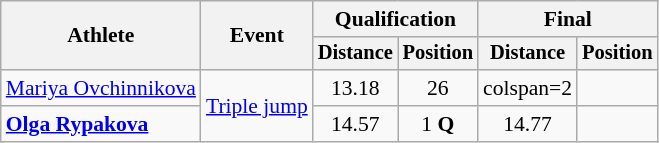<table class=wikitable style="font-size:90%">
<tr>
<th rowspan="2">Athlete</th>
<th rowspan="2">Event</th>
<th colspan="2">Qualification</th>
<th colspan="2">Final</th>
</tr>
<tr style="font-size:95%">
<th>Distance</th>
<th>Position</th>
<th>Distance</th>
<th>Position</th>
</tr>
<tr style=text-align:center>
<td style=text-align:left><a href='#'>Mariya Ovchinnikova</a></td>
<td style=text-align:left rowspan=2><a href='#'>Triple jump</a></td>
<td>13.18</td>
<td>26</td>
<td>colspan=2 </td>
</tr>
<tr style=text-align:center>
<td style=text-align:left><strong><a href='#'>Olga Rypakova</a></strong></td>
<td>14.57</td>
<td>1 <strong>Q</strong></td>
<td>14.77</td>
<td></td>
</tr>
</table>
